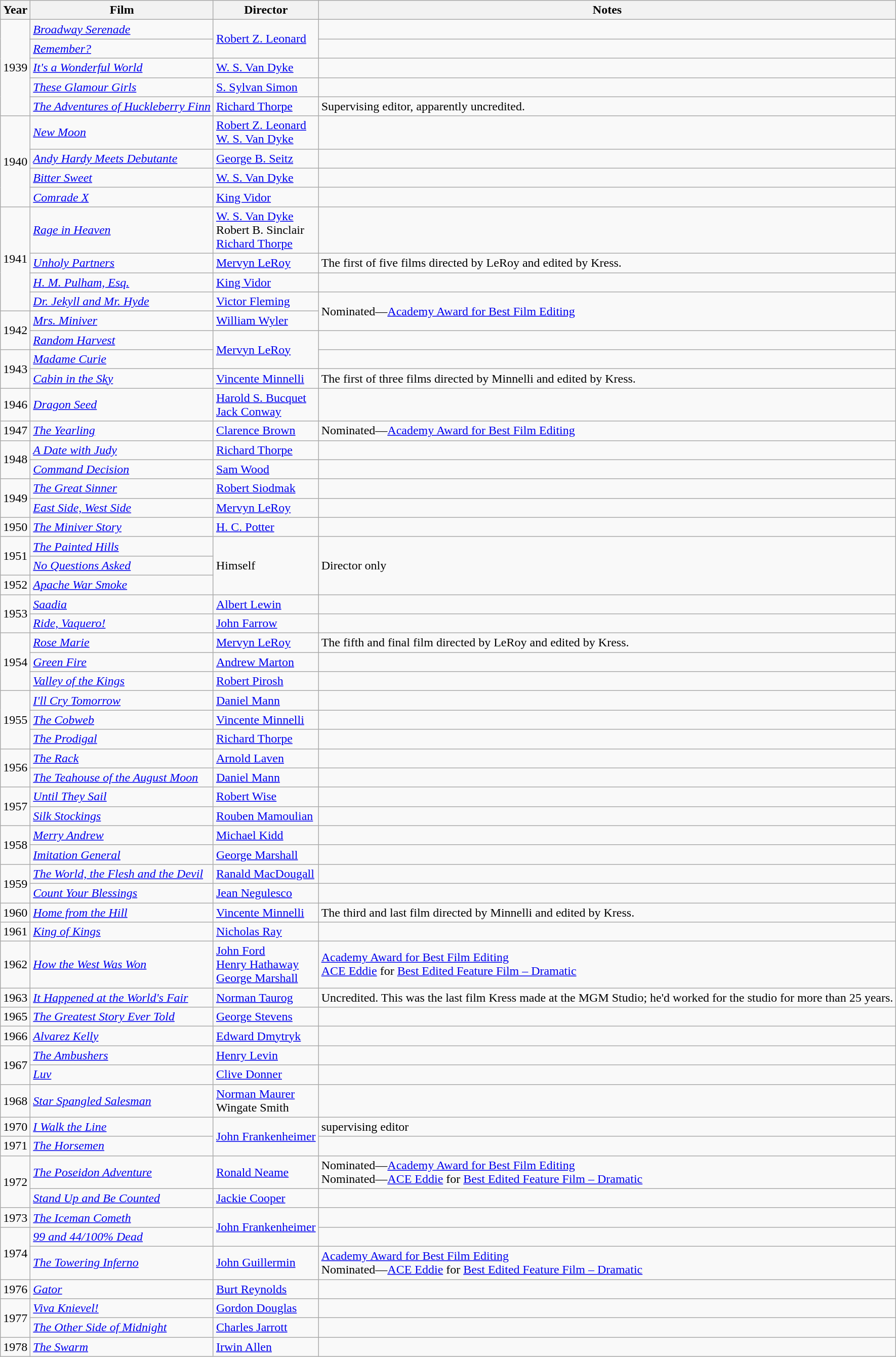<table class="wikitable">
<tr>
<th>Year</th>
<th>Film</th>
<th>Director</th>
<th>Notes</th>
</tr>
<tr>
<td rowspan=5>1939</td>
<td><em><a href='#'>Broadway Serenade</a></em></td>
<td rowspan=2><a href='#'>Robert Z. Leonard</a></td>
<td></td>
</tr>
<tr>
<td><em><a href='#'>Remember?</a></em></td>
<td></td>
</tr>
<tr>
<td><em><a href='#'>It's a Wonderful World</a></em></td>
<td><a href='#'>W. S. Van Dyke</a></td>
<td></td>
</tr>
<tr>
<td><em><a href='#'>These Glamour Girls</a></em></td>
<td><a href='#'>S. Sylvan Simon</a></td>
<td></td>
</tr>
<tr>
<td><em><a href='#'>The Adventures of Huckleberry Finn</a></em></td>
<td><a href='#'>Richard Thorpe</a></td>
<td>Supervising editor, apparently uncredited.</td>
</tr>
<tr>
<td rowspan=4>1940</td>
<td><em><a href='#'>New Moon</a></em></td>
<td><a href='#'>Robert Z. Leonard</a><br><a href='#'>W. S. Van Dyke</a></td>
<td></td>
</tr>
<tr>
<td><em><a href='#'>Andy Hardy Meets Debutante</a></em></td>
<td><a href='#'>George B. Seitz</a></td>
<td></td>
</tr>
<tr>
<td><em><a href='#'>Bitter Sweet</a></em></td>
<td><a href='#'>W. S. Van Dyke</a></td>
<td></td>
</tr>
<tr>
<td><em><a href='#'>Comrade X</a></em></td>
<td><a href='#'>King Vidor</a></td>
<td></td>
</tr>
<tr>
<td rowspan=4>1941</td>
<td><em><a href='#'>Rage in Heaven</a></em></td>
<td><a href='#'>W. S. Van Dyke</a><br>Robert B. Sinclair<br><a href='#'>Richard Thorpe</a></td>
<td></td>
</tr>
<tr>
<td><em><a href='#'>Unholy Partners</a></em></td>
<td><a href='#'>Mervyn LeRoy</a></td>
<td>The first of five films directed by LeRoy and edited by Kress.</td>
</tr>
<tr>
<td><em><a href='#'>H. M. Pulham, Esq.</a></em></td>
<td><a href='#'>King Vidor</a></td>
<td></td>
</tr>
<tr>
<td><em><a href='#'>Dr. Jekyll and Mr. Hyde</a></em></td>
<td><a href='#'>Victor Fleming</a></td>
<td rowspan=2>Nominated—<a href='#'>Academy Award for Best Film Editing</a></td>
</tr>
<tr>
<td rowspan=2>1942</td>
<td><em><a href='#'>Mrs. Miniver</a></em></td>
<td><a href='#'>William Wyler</a></td>
</tr>
<tr>
<td><em><a href='#'>Random Harvest</a></em></td>
<td rowspan=2><a href='#'>Mervyn LeRoy</a></td>
<td></td>
</tr>
<tr>
<td rowspan=2>1943</td>
<td><em><a href='#'>Madame Curie</a></em></td>
<td></td>
</tr>
<tr>
<td><em><a href='#'>Cabin in the Sky</a></em></td>
<td><a href='#'>Vincente Minnelli</a></td>
<td>The first of three films directed by Minnelli and edited by Kress.</td>
</tr>
<tr>
<td>1946</td>
<td><em><a href='#'>Dragon Seed</a></em></td>
<td><a href='#'>Harold S. Bucquet</a><br><a href='#'>Jack Conway</a></td>
<td></td>
</tr>
<tr>
<td>1947</td>
<td><em><a href='#'>The Yearling</a></em></td>
<td><a href='#'>Clarence Brown</a></td>
<td>Nominated—<a href='#'>Academy Award for Best Film Editing</a></td>
</tr>
<tr>
<td rowspan=2>1948</td>
<td><em><a href='#'>A Date with Judy</a></em></td>
<td><a href='#'>Richard Thorpe</a></td>
<td></td>
</tr>
<tr>
<td><em><a href='#'>Command Decision</a></em></td>
<td><a href='#'>Sam Wood</a></td>
<td></td>
</tr>
<tr>
<td rowspan=2>1949</td>
<td><em><a href='#'>The Great Sinner</a></em></td>
<td><a href='#'>Robert Siodmak</a></td>
<td></td>
</tr>
<tr>
<td><em><a href='#'>East Side, West Side</a></em></td>
<td><a href='#'>Mervyn LeRoy</a></td>
<td></td>
</tr>
<tr>
<td>1950</td>
<td><em><a href='#'>The Miniver Story</a></em></td>
<td><a href='#'>H. C. Potter</a></td>
<td></td>
</tr>
<tr>
<td rowspan=2>1951</td>
<td><em><a href='#'>The Painted Hills</a></em></td>
<td rowspan=3>Himself</td>
<td rowspan=3>Director only</td>
</tr>
<tr>
<td><em><a href='#'>No Questions Asked</a></em></td>
</tr>
<tr>
<td>1952</td>
<td><em><a href='#'>Apache War Smoke</a></em></td>
</tr>
<tr>
<td rowspan=2>1953</td>
<td><em><a href='#'>Saadia</a></em></td>
<td><a href='#'>Albert Lewin</a></td>
<td></td>
</tr>
<tr>
<td><em><a href='#'>Ride, Vaquero!</a></em></td>
<td><a href='#'>John Farrow</a></td>
<td></td>
</tr>
<tr>
<td rowspan=3>1954</td>
<td><em><a href='#'>Rose Marie</a></em></td>
<td><a href='#'>Mervyn LeRoy</a></td>
<td>The fifth and final film directed by LeRoy and edited by Kress.</td>
</tr>
<tr>
<td><em><a href='#'>Green Fire</a></em></td>
<td><a href='#'>Andrew Marton</a></td>
<td></td>
</tr>
<tr>
<td><em><a href='#'>Valley of the Kings</a></em></td>
<td><a href='#'>Robert Pirosh</a></td>
<td></td>
</tr>
<tr>
<td rowspan=3>1955</td>
<td><em><a href='#'>I'll Cry Tomorrow</a></em></td>
<td><a href='#'>Daniel Mann</a></td>
<td></td>
</tr>
<tr>
<td><em><a href='#'>The Cobweb</a></em></td>
<td><a href='#'>Vincente Minnelli</a></td>
<td></td>
</tr>
<tr>
<td><em><a href='#'>The Prodigal</a></em></td>
<td><a href='#'>Richard Thorpe</a></td>
<td></td>
</tr>
<tr>
<td rowspan=2>1956</td>
<td><em><a href='#'>The Rack</a></em></td>
<td><a href='#'>Arnold Laven</a></td>
<td></td>
</tr>
<tr>
<td><em><a href='#'>The Teahouse of the August Moon</a></em></td>
<td><a href='#'>Daniel Mann</a></td>
<td></td>
</tr>
<tr>
<td rowspan=2>1957</td>
<td><em><a href='#'>Until They Sail</a></em></td>
<td><a href='#'>Robert Wise</a></td>
<td></td>
</tr>
<tr>
<td><em><a href='#'>Silk Stockings</a></em></td>
<td><a href='#'>Rouben Mamoulian</a></td>
<td></td>
</tr>
<tr>
<td rowspan=2>1958</td>
<td><em><a href='#'>Merry Andrew</a></em></td>
<td><a href='#'>Michael Kidd</a></td>
<td></td>
</tr>
<tr>
<td><em><a href='#'>Imitation General</a></em></td>
<td><a href='#'>George Marshall</a></td>
<td></td>
</tr>
<tr>
<td rowspan=2>1959</td>
<td><em><a href='#'>The World, the Flesh and the Devil</a></em></td>
<td><a href='#'>Ranald MacDougall</a></td>
<td></td>
</tr>
<tr>
<td><em><a href='#'>Count Your Blessings</a></em></td>
<td><a href='#'>Jean Negulesco</a></td>
<td></td>
</tr>
<tr>
<td>1960</td>
<td><em><a href='#'>Home from the Hill</a></em></td>
<td><a href='#'>Vincente Minnelli</a></td>
<td>The third and last film directed by Minnelli and edited by Kress.</td>
</tr>
<tr>
<td>1961</td>
<td><em><a href='#'>King of Kings</a></em></td>
<td><a href='#'>Nicholas Ray</a></td>
<td></td>
</tr>
<tr>
<td>1962</td>
<td><em><a href='#'>How the West Was Won</a></em></td>
<td><a href='#'>John Ford</a><br><a href='#'>Henry Hathaway</a><br><a href='#'>George Marshall</a></td>
<td><a href='#'>Academy Award for Best Film Editing</a><br><a href='#'>ACE Eddie</a> for <a href='#'>Best Edited Feature Film – Dramatic</a></td>
</tr>
<tr>
<td>1963</td>
<td><em><a href='#'>It Happened at the World's Fair</a></em></td>
<td><a href='#'>Norman Taurog</a></td>
<td>Uncredited. This was the last film Kress made at the MGM Studio; he'd worked for the studio for more than 25 years.</td>
</tr>
<tr>
<td>1965</td>
<td><em><a href='#'>The Greatest Story Ever Told</a></em></td>
<td><a href='#'>George Stevens</a></td>
<td></td>
</tr>
<tr>
<td>1966</td>
<td><em><a href='#'>Alvarez Kelly</a></em></td>
<td><a href='#'>Edward Dmytryk</a></td>
<td></td>
</tr>
<tr>
<td rowspan=2>1967</td>
<td><em><a href='#'>The Ambushers</a></em></td>
<td><a href='#'>Henry Levin</a></td>
<td></td>
</tr>
<tr>
<td><em><a href='#'>Luv</a></em></td>
<td><a href='#'>Clive Donner</a></td>
<td></td>
</tr>
<tr>
<td>1968</td>
<td><em><a href='#'>Star Spangled Salesman</a></em></td>
<td><a href='#'>Norman Maurer</a><br>Wingate Smith</td>
<td></td>
</tr>
<tr>
<td>1970</td>
<td><em><a href='#'>I Walk the Line</a></em></td>
<td rowspan=2><a href='#'>John Frankenheimer</a></td>
<td>supervising editor</td>
</tr>
<tr>
<td>1971</td>
<td><em><a href='#'>The Horsemen</a></em></td>
<td></td>
</tr>
<tr>
<td rowspan=2>1972</td>
<td><em><a href='#'>The Poseidon Adventure</a></em></td>
<td><a href='#'>Ronald Neame</a></td>
<td>Nominated—<a href='#'>Academy Award for Best Film Editing</a><br>Nominated—<a href='#'>ACE Eddie</a> for <a href='#'>Best Edited Feature Film – Dramatic</a></td>
</tr>
<tr>
<td><em><a href='#'>Stand Up and Be Counted</a></em></td>
<td><a href='#'>Jackie Cooper</a></td>
<td></td>
</tr>
<tr>
<td>1973</td>
<td><em><a href='#'>The Iceman Cometh</a></em></td>
<td rowspan=2><a href='#'>John Frankenheimer</a></td>
<td></td>
</tr>
<tr>
<td rowspan=2>1974</td>
<td><em><a href='#'>99 and 44/100% Dead</a></em></td>
<td></td>
</tr>
<tr>
<td><em><a href='#'>The Towering Inferno</a></em></td>
<td><a href='#'>John Guillermin</a></td>
<td><a href='#'>Academy Award for Best Film Editing</a><br>Nominated—<a href='#'>ACE Eddie</a> for <a href='#'>Best Edited Feature Film – Dramatic</a></td>
</tr>
<tr>
<td>1976</td>
<td><em><a href='#'>Gator</a></em></td>
<td><a href='#'>Burt Reynolds</a></td>
<td></td>
</tr>
<tr>
<td rowspan=2>1977</td>
<td><em><a href='#'>Viva Knievel!</a></em></td>
<td><a href='#'>Gordon Douglas</a></td>
<td></td>
</tr>
<tr>
<td><em><a href='#'>The Other Side of Midnight</a></em></td>
<td><a href='#'>Charles Jarrott</a></td>
<td></td>
</tr>
<tr>
<td>1978</td>
<td><em><a href='#'>The Swarm</a></em></td>
<td><a href='#'>Irwin Allen</a></td>
<td></td>
</tr>
</table>
